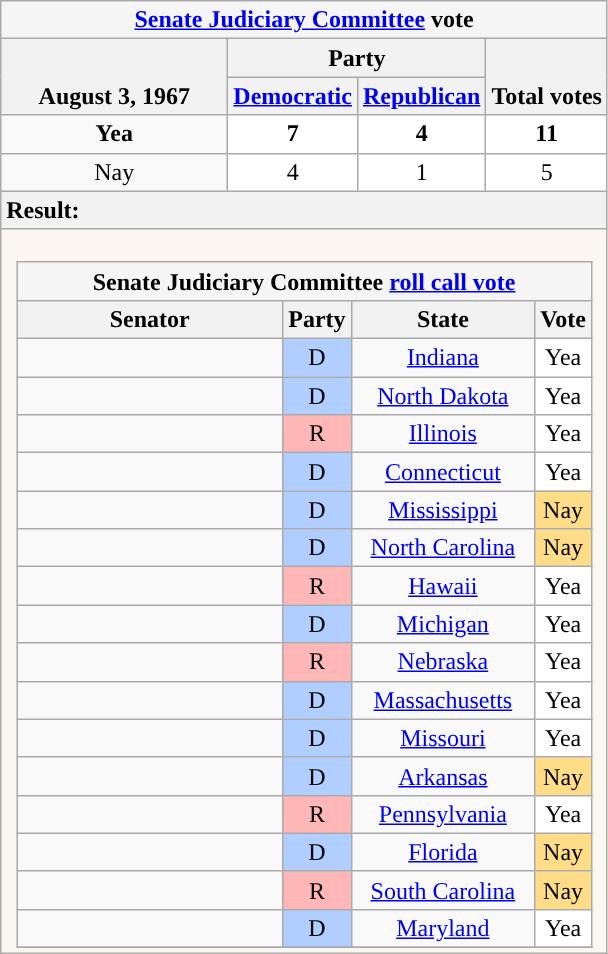<table class="wikitable" style="text-align:center">
<tr>
<th colspan=4 style="background:#f5f5f5"><a href='#'>Senate Judiciary Committee</a> vote</th>
</tr>
<tr style="vertical-align:bottom;">
<th rowspan=2 style="width: 9em;">August 3, 1967</th>
<th colspan=2>Party</th>
<th rowspan=2>Total votes</th>
</tr>
<tr style="vertical-align:bottom;">
<th><a href='#'>Democratic</a></th>
<th><a href='#'>Republican</a></th>
</tr>
<tr>
<td><strong>Yea</strong></td>
<td style="background:#ffffff"><strong>7</strong></td>
<td style="background:#ffffff"><strong>4</strong></td>
<td style="background:#ffffff"><strong>11</strong></td>
</tr>
<tr>
<td>Nay</td>
<td style="background:#ffffff">4</td>
<td style="background:#ffffff">1</td>
<td style="background:#ffffff">5</td>
</tr>
<tr>
<th colspan=5 style="text-align:left;">Result: </th>
</tr>
<tr>
<td colspan=5 style="background:#f9f7f0"><br><table class="wikitable sortable mw-collapsible mw-collapsed" style="margin:auto;">
<tr>
<th colspan=4 style="background:#f5f5f5">Senate Judiciary Committee <a href='#'>roll call vote</a></th>
</tr>
<tr>
<th scope="col" style="width: 170px;">Senator</th>
<th>Party</th>
<th scope="col" style="width: 115px;">State</th>
<th>Vote</th>
</tr>
<tr>
<td></td>
<td style="background-color:#b0ceff; text-align: center;">D</td>
<td><a href='#'>Indiana</a></td>
<td style="background-color:#ffffff;">Yea</td>
</tr>
<tr>
<td></td>
<td style="background-color:#b0ceff; text-align: center;">D</td>
<td><a href='#'>North Dakota</a></td>
<td style="background-color:#ffffff;">Yea</td>
</tr>
<tr>
<td></td>
<td style="background-color:#ffb6b6; text-align: center;">R</td>
<td><a href='#'>Illinois</a></td>
<td style="background-color:#ffffff;">Yea</td>
</tr>
<tr>
<td></td>
<td style="background-color:#b0ceff; text-align: center;">D</td>
<td><a href='#'>Connecticut</a></td>
<td style="background-color:#ffffff;">Yea</td>
</tr>
<tr>
<td></td>
<td style="background-color:#b0ceff; text-align: center;">D</td>
<td><a href='#'>Mississippi</a></td>
<td style="background-color:#ffdd88;">Nay</td>
</tr>
<tr>
<td></td>
<td style="background-color:#b0ceff; text-align: center;">D</td>
<td><a href='#'>North Carolina</a></td>
<td style="background-color:#ffdd88;">Nay</td>
</tr>
<tr>
<td></td>
<td style="background-color:#ffb6b6; text-align: center;">R</td>
<td><a href='#'>Hawaii</a></td>
<td style="background-color:#ffffff;">Yea</td>
</tr>
<tr>
<td></td>
<td style="background-color:#b0ceff; text-align: center;">D</td>
<td><a href='#'>Michigan</a></td>
<td style="background-color:#ffffff;">Yea</td>
</tr>
<tr>
<td></td>
<td style="background-color:#ffb6b6; text-align: center;">R</td>
<td><a href='#'>Nebraska</a></td>
<td style="background-color:#ffffff;">Yea</td>
</tr>
<tr>
<td></td>
<td style="background-color:#b0ceff; text-align: center;">D</td>
<td><a href='#'>Massachusetts</a></td>
<td style="background-color:#ffffff;">Yea</td>
</tr>
<tr>
<td></td>
<td style="background-color:#b0ceff; text-align: center;">D</td>
<td><a href='#'>Missouri</a></td>
<td style="background-color:#ffffff;">Yea</td>
</tr>
<tr>
<td></td>
<td style="background-color:#b0ceff; text-align: center;">D</td>
<td><a href='#'>Arkansas</a></td>
<td style="background-color:#ffdd88;">Nay</td>
</tr>
<tr>
<td></td>
<td style="background-color:#ffb6b6; text-align: center;">R</td>
<td><a href='#'>Pennsylvania</a></td>
<td style="background-color:#ffffff;">Yea</td>
</tr>
<tr>
<td></td>
<td style="background-color:#b0ceff; text-align: center;">D</td>
<td><a href='#'>Florida</a></td>
<td style="background-color:#ffdd88;">Nay</td>
</tr>
<tr>
<td></td>
<td style="background-color:#ffb6b6; text-align: center;">R</td>
<td><a href='#'>South Carolina</a></td>
<td style="background-color:#ffdd88;">Nay</td>
</tr>
<tr>
<td></td>
<td style="background-color:#b0ceff; text-align: center;">D</td>
<td><a href='#'>Maryland</a></td>
<td style="background-color:#ffffff;">Yea</td>
</tr>
<tr>
</tr>
</table>
</td>
</tr>
</table>
